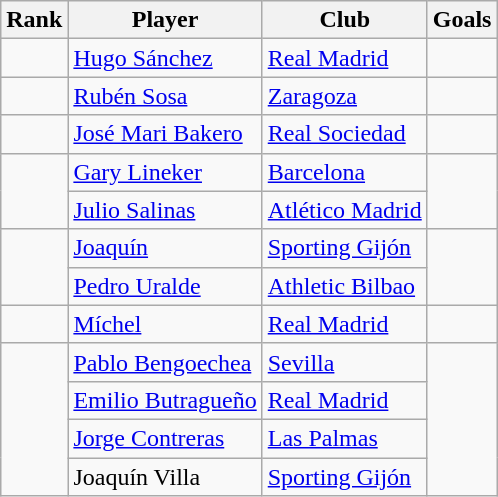<table class="wikitable">
<tr>
<th>Rank</th>
<th>Player</th>
<th>Club</th>
<th>Goals</th>
</tr>
<tr>
<td></td>
<td> <a href='#'>Hugo Sánchez</a></td>
<td><a href='#'>Real Madrid</a></td>
<td></td>
</tr>
<tr>
<td></td>
<td> <a href='#'>Rubén Sosa</a></td>
<td><a href='#'>Zaragoza</a></td>
<td></td>
</tr>
<tr>
<td></td>
<td> <a href='#'>José Mari Bakero</a></td>
<td><a href='#'>Real Sociedad</a></td>
<td></td>
</tr>
<tr>
<td rowspan=2></td>
<td> <a href='#'>Gary Lineker</a></td>
<td><a href='#'>Barcelona</a></td>
<td rowspan="2"></td>
</tr>
<tr>
<td> <a href='#'>Julio Salinas</a></td>
<td><a href='#'>Atlético Madrid</a></td>
</tr>
<tr>
<td rowspan="2"></td>
<td> <a href='#'>Joaquín</a></td>
<td><a href='#'>Sporting Gijón</a></td>
<td rowspan="2"></td>
</tr>
<tr>
<td> <a href='#'>Pedro Uralde</a></td>
<td><a href='#'>Athletic Bilbao</a></td>
</tr>
<tr>
<td></td>
<td> <a href='#'>Míchel</a></td>
<td><a href='#'>Real Madrid</a></td>
<td></td>
</tr>
<tr>
<td rowspan="4"></td>
<td> <a href='#'>Pablo Bengoechea</a></td>
<td><a href='#'>Sevilla</a></td>
<td rowspan="4"></td>
</tr>
<tr>
<td> <a href='#'>Emilio Butragueño</a></td>
<td><a href='#'>Real Madrid</a></td>
</tr>
<tr>
<td> <a href='#'>Jorge Contreras</a></td>
<td><a href='#'>Las Palmas</a></td>
</tr>
<tr>
<td> Joaquín Villa</td>
<td><a href='#'>Sporting Gijón</a></td>
</tr>
</table>
